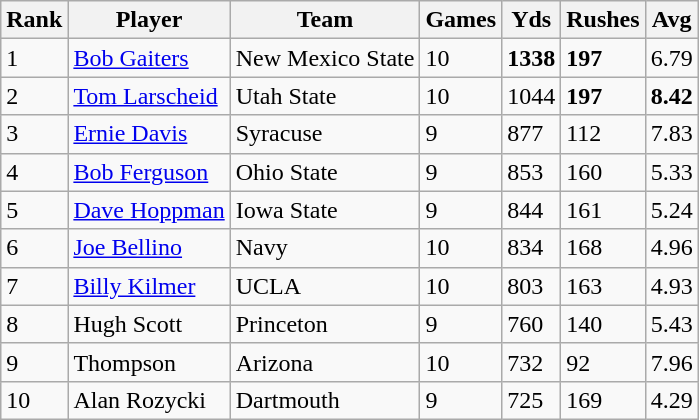<table class="wikitable sortable">
<tr>
<th>Rank</th>
<th>Player</th>
<th>Team</th>
<th>Games</th>
<th>Yds</th>
<th>Rushes</th>
<th>Avg</th>
</tr>
<tr>
<td>1</td>
<td><a href='#'>Bob Gaiters</a></td>
<td>New Mexico State</td>
<td>10</td>
<td><strong>1338</strong></td>
<td><strong>197</strong></td>
<td>6.79</td>
</tr>
<tr>
<td>2</td>
<td><a href='#'>Tom Larscheid</a></td>
<td>Utah State</td>
<td>10</td>
<td>1044</td>
<td><strong>197</strong></td>
<td><strong>8.42</strong></td>
</tr>
<tr>
<td>3</td>
<td><a href='#'>Ernie Davis</a></td>
<td>Syracuse</td>
<td>9</td>
<td>877</td>
<td>112</td>
<td>7.83</td>
</tr>
<tr>
<td>4</td>
<td><a href='#'>Bob Ferguson</a></td>
<td>Ohio State</td>
<td>9</td>
<td>853</td>
<td>160</td>
<td>5.33</td>
</tr>
<tr>
<td>5</td>
<td><a href='#'>Dave Hoppman</a></td>
<td>Iowa State</td>
<td>9</td>
<td>844</td>
<td>161</td>
<td>5.24</td>
</tr>
<tr>
<td>6</td>
<td><a href='#'>Joe Bellino</a></td>
<td>Navy</td>
<td>10</td>
<td>834</td>
<td>168</td>
<td>4.96</td>
</tr>
<tr>
<td>7</td>
<td><a href='#'>Billy Kilmer</a></td>
<td>UCLA</td>
<td>10</td>
<td>803</td>
<td>163</td>
<td>4.93</td>
</tr>
<tr>
<td>8</td>
<td>Hugh Scott</td>
<td>Princeton</td>
<td>9</td>
<td>760</td>
<td>140</td>
<td>5.43</td>
</tr>
<tr>
<td>9</td>
<td>Thompson</td>
<td>Arizona</td>
<td>10</td>
<td>732</td>
<td>92</td>
<td>7.96</td>
</tr>
<tr>
<td>10</td>
<td>Alan Rozycki</td>
<td>Dartmouth</td>
<td>9</td>
<td>725</td>
<td>169</td>
<td>4.29</td>
</tr>
</table>
